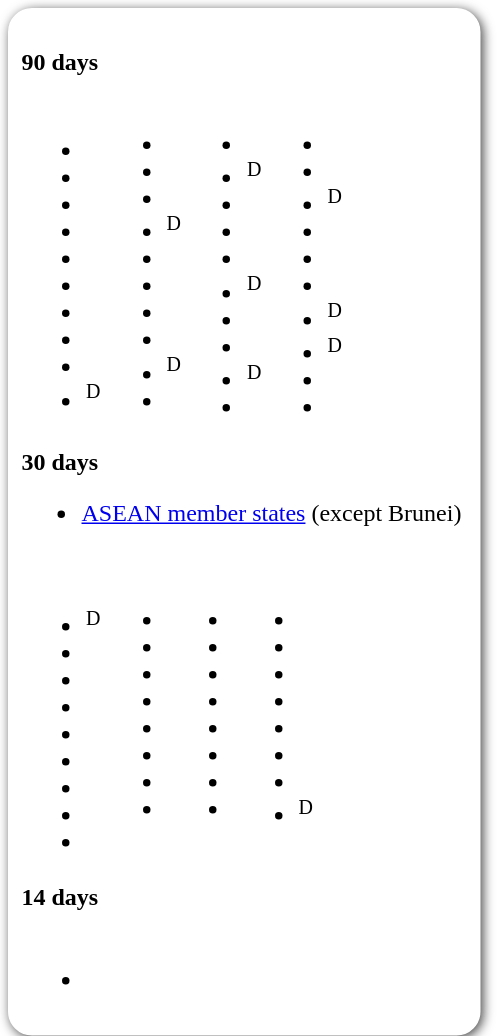<table style="border-radius:1em; box-shadow:0.1em 0.1em 0.5em rgba(0,0,0,0.75); background:white; border:1px solid white; padding:5px;">
<tr style="vertical-align:top;">
<td><br><strong>90 days</strong><table>
<tr>
<td><br><ul><li></li><li></li><li></li><li></li><li></li><li></li><li></li><li></li><li></li><li><sup>D</sup></li></ul></td>
<td valign="top"><br><ul><li></li><li></li><li></li><li><sup>D</sup></li><li></li><li></li><li></li><li></li><li><sup>D</sup></li><li></li></ul></td>
<td valign="top"><br><ul><li></li><li><sup>D</sup></li><li></li><li></li><li></li><li><sup>D</sup></li><li></li><li></li><li><sup>D</sup></li><li></li></ul></td>
<td valign="top"><br><ul><li></li><li></li><li><sup>D</sup></li><li></li><li></li><li></li><li><sup>D</sup></li><li><sup>D</sup></li><li></li><li></li></ul></td>
<td></td>
</tr>
</table>
<strong>30 days</strong><ul><li> <a href='#'>ASEAN member states</a> (except Brunei)</li></ul><table>
<tr>
<td><br><ul><li><sup>D</sup></li><li></li><li></li><li></li><li></li><li></li><li></li><li></li><li></li></ul></td>
<td valign="top"><br><ul><li></li><li></li><li></li><li></li><li></li><li></li><li></li><li></li></ul></td>
<td valign="top"><br><ul><li></li><li></li><li></li><li></li><li></li><li></li><li></li><li></li></ul></td>
<td valign="top"><br><ul><li></li><li></li><li></li><li></li><li></li><li></li><li></li><li><sup>D</sup></li></ul></td>
<td></td>
</tr>
</table>
<strong>14 days</strong><table>
<tr>
<td><br><ul><li></li></ul></td>
<td></td>
</tr>
</table>
</td>
<td></td>
</tr>
</table>
